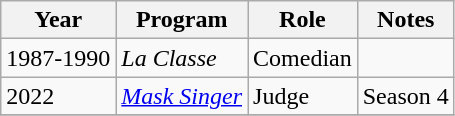<table class="wikitable sortable">
<tr>
<th>Year</th>
<th>Program</th>
<th>Role</th>
<th class="unsortable">Notes</th>
</tr>
<tr>
<td>1987-1990</td>
<td><em>La Classe</em></td>
<td>Comedian</td>
<td></td>
</tr>
<tr>
<td>2022</td>
<td><em><a href='#'>Mask Singer</a></em></td>
<td>Judge</td>
<td>Season 4</td>
</tr>
<tr>
</tr>
</table>
